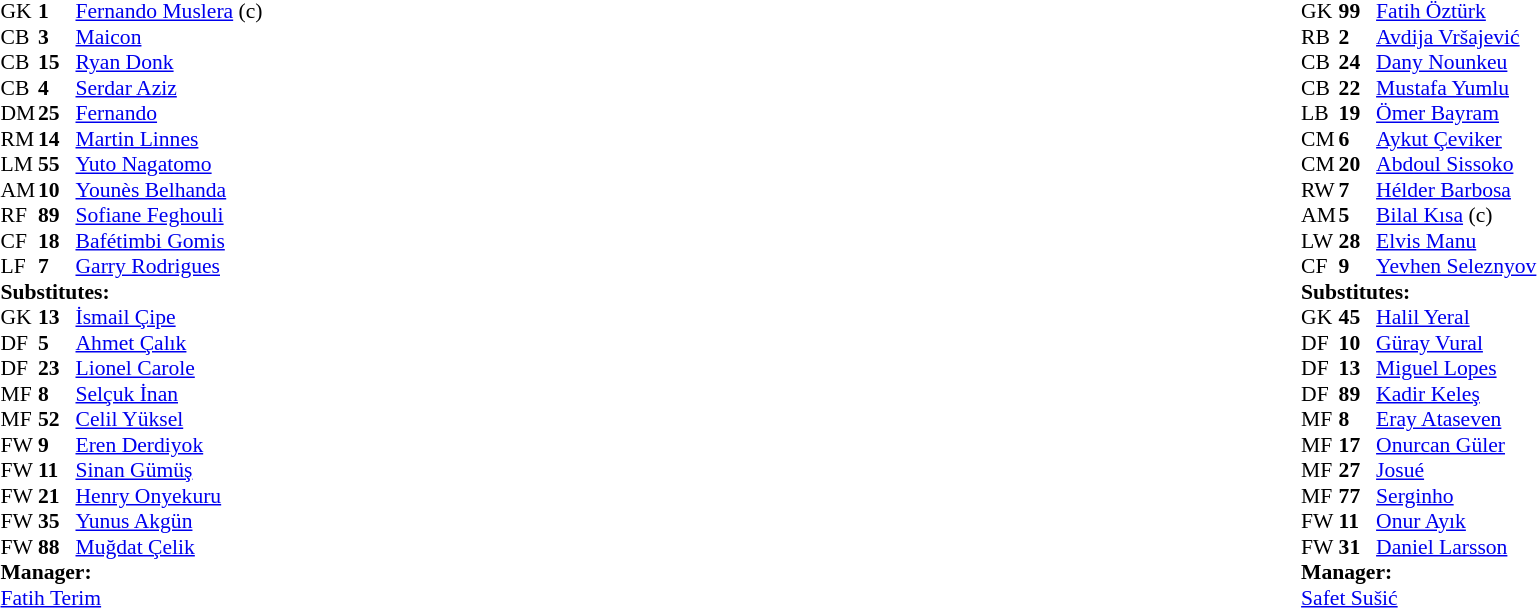<table width="100%">
<tr>
<td valign="top" width="50%"><br><table style="font-size: 90%" cellspacing="0" cellpadding="0">
<tr>
<td colspan="4"></td>
</tr>
<tr>
<th width=25></th>
<th width=25></th>
</tr>
<tr>
<td>GK</td>
<td><strong>1</strong></td>
<td> <a href='#'>Fernando Muslera</a> (c)</td>
</tr>
<tr>
<td>CB</td>
<td><strong>3</strong></td>
<td> <a href='#'>Maicon</a></td>
</tr>
<tr>
<td>CB</td>
<td><strong>15</strong></td>
<td> <a href='#'>Ryan Donk</a></td>
<td></td>
<td></td>
</tr>
<tr>
<td>CB</td>
<td><strong>4</strong></td>
<td> <a href='#'>Serdar Aziz</a></td>
<td></td>
</tr>
<tr>
<td>DM</td>
<td><strong>25</strong></td>
<td> <a href='#'>Fernando</a></td>
<td></td>
<td></td>
</tr>
<tr>
<td>RM</td>
<td><strong>14</strong></td>
<td> <a href='#'>Martin Linnes</a></td>
</tr>
<tr>
<td>LM</td>
<td><strong>55</strong></td>
<td> <a href='#'>Yuto Nagatomo</a></td>
<td></td>
<td></td>
</tr>
<tr>
<td>AM</td>
<td><strong>10</strong></td>
<td> <a href='#'>Younès Belhanda</a></td>
<td></td>
<td></td>
</tr>
<tr>
<td>RF</td>
<td><strong>89</strong></td>
<td> <a href='#'>Sofiane Feghouli</a></td>
</tr>
<tr>
<td>CF</td>
<td><strong>18</strong></td>
<td> <a href='#'>Bafétimbi Gomis</a></td>
</tr>
<tr>
<td>LF</td>
<td><strong>7</strong></td>
<td> <a href='#'>Garry Rodrigues</a></td>
<td></td>
</tr>
<tr>
<td colspan=3><strong>Substitutes:</strong></td>
</tr>
<tr>
<td>GK</td>
<td><strong>13</strong></td>
<td> <a href='#'>İsmail Çipe</a></td>
</tr>
<tr>
<td>DF</td>
<td><strong>5</strong></td>
<td> <a href='#'>Ahmet Çalık</a></td>
</tr>
<tr>
<td>DF</td>
<td><strong>23</strong></td>
<td> <a href='#'>Lionel Carole</a></td>
<td></td>
<td></td>
</tr>
<tr>
<td>MF</td>
<td><strong>8</strong></td>
<td> <a href='#'>Selçuk İnan</a></td>
<td></td>
<td></td>
</tr>
<tr>
<td>MF</td>
<td><strong>52</strong></td>
<td> <a href='#'>Celil Yüksel</a></td>
</tr>
<tr>
<td>FW</td>
<td><strong>9</strong></td>
<td> <a href='#'>Eren Derdiyok</a></td>
<td></td>
<td></td>
</tr>
<tr>
<td>FW</td>
<td><strong>11</strong></td>
<td> <a href='#'>Sinan Gümüş</a></td>
</tr>
<tr>
<td>FW</td>
<td><strong>21</strong></td>
<td> <a href='#'>Henry Onyekuru</a></td>
</tr>
<tr>
<td>FW</td>
<td><strong>35</strong></td>
<td> <a href='#'>Yunus Akgün</a></td>
<td></td>
<td></td>
</tr>
<tr>
<td>FW</td>
<td><strong>88</strong></td>
<td> <a href='#'>Muğdat Çelik</a></td>
</tr>
<tr>
<td colspan=3><strong>Manager:</strong></td>
</tr>
<tr>
<td colspan=4> <a href='#'>Fatih Terim</a></td>
</tr>
</table>
</td>
<td valign="top"></td>
<td valign="top" width="50%"><br><table style="font-size: 90%" cellspacing="0" cellpadding="0" align=center>
<tr>
<td colspan="4"></td>
</tr>
<tr>
<th width=25></th>
<th width=25></th>
</tr>
<tr>
<td>GK</td>
<td><strong>99</strong></td>
<td> <a href='#'>Fatih Öztürk</a></td>
</tr>
<tr>
<td>RB</td>
<td><strong>2</strong></td>
<td> <a href='#'>Avdija Vršajević</a></td>
<td></td>
<td></td>
</tr>
<tr>
<td>CB</td>
<td><strong>24</strong></td>
<td> <a href='#'>Dany Nounkeu</a></td>
<td></td>
</tr>
<tr>
<td>CB</td>
<td><strong>22</strong></td>
<td> <a href='#'>Mustafa Yumlu</a></td>
<td></td>
</tr>
<tr>
<td>LB</td>
<td><strong>19</strong></td>
<td> <a href='#'>Ömer Bayram</a></td>
</tr>
<tr>
<td>CM</td>
<td><strong>6</strong></td>
<td> <a href='#'>Aykut Çeviker</a></td>
</tr>
<tr>
<td>CM</td>
<td><strong>20</strong></td>
<td> <a href='#'>Abdoul Sissoko</a></td>
</tr>
<tr>
<td>RW</td>
<td><strong>7</strong></td>
<td> <a href='#'>Hélder Barbosa</a></td>
<td></td>
<td></td>
</tr>
<tr>
<td>AM</td>
<td><strong>5</strong></td>
<td> <a href='#'>Bilal Kısa</a> (c)</td>
<td></td>
<td></td>
</tr>
<tr>
<td>LW</td>
<td><strong>28</strong></td>
<td> <a href='#'>Elvis Manu</a></td>
<td></td>
<td></td>
</tr>
<tr>
<td>CF</td>
<td><strong>9</strong></td>
<td> <a href='#'>Yevhen Seleznyov</a></td>
</tr>
<tr>
<td colspan=3><strong>Substitutes:</strong></td>
</tr>
<tr>
<td>GK</td>
<td><strong>45</strong></td>
<td> <a href='#'>Halil Yeral</a></td>
</tr>
<tr>
<td>DF</td>
<td><strong>10</strong></td>
<td> <a href='#'>Güray Vural</a></td>
<td></td>
<td></td>
</tr>
<tr>
<td>DF</td>
<td><strong>13</strong></td>
<td> <a href='#'>Miguel Lopes</a></td>
<td></td>
<td></td>
</tr>
<tr>
<td>DF</td>
<td><strong>89</strong></td>
<td> <a href='#'>Kadir Keleş</a></td>
</tr>
<tr>
<td>MF</td>
<td><strong>8</strong></td>
<td> <a href='#'>Eray Ataseven</a></td>
</tr>
<tr>
<td>MF</td>
<td><strong>17</strong></td>
<td> <a href='#'>Onurcan Güler</a></td>
<td></td>
<td></td>
</tr>
<tr>
<td>MF</td>
<td><strong>27</strong></td>
<td> <a href='#'>Josué</a></td>
</tr>
<tr>
<td>MF</td>
<td><strong>77</strong></td>
<td> <a href='#'>Serginho</a></td>
</tr>
<tr>
<td>FW</td>
<td><strong>11</strong></td>
<td> <a href='#'>Onur Ayık</a></td>
</tr>
<tr>
<td>FW</td>
<td><strong>31</strong></td>
<td> <a href='#'>Daniel Larsson</a></td>
<td></td>
<td></td>
</tr>
<tr>
<td colspan=3><strong>Manager:</strong></td>
</tr>
<tr>
<td colspan=4> <a href='#'>Safet Sušić</a></td>
</tr>
</table>
</td>
</tr>
</table>
